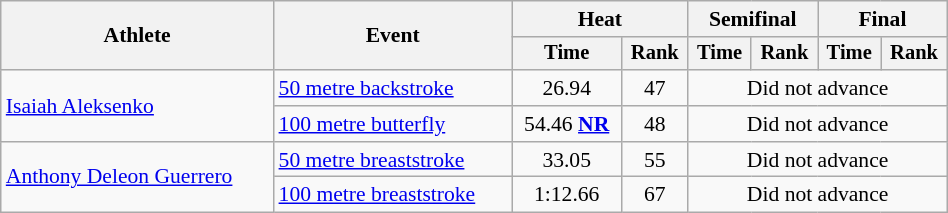<table class="wikitable" style="text-align:center; font-size:90%; width:50%;">
<tr>
<th rowspan="2">Athlete</th>
<th rowspan="2">Event</th>
<th colspan="2">Heat</th>
<th colspan="2">Semifinal</th>
<th colspan="2">Final</th>
</tr>
<tr style="font-size:95%">
<th>Time</th>
<th>Rank</th>
<th>Time</th>
<th>Rank</th>
<th>Time</th>
<th>Rank</th>
</tr>
<tr>
<td align=left rowspan=2><a href='#'>Isaiah Aleksenko</a></td>
<td align=left><a href='#'>50 metre backstroke</a></td>
<td>26.94</td>
<td>47</td>
<td colspan=4>Did not advance</td>
</tr>
<tr>
<td align=left><a href='#'>100 metre butterfly</a></td>
<td>54.46 <strong><a href='#'>NR</a></strong></td>
<td>48</td>
<td colspan=4>Did not advance</td>
</tr>
<tr>
<td align=left rowspan=2><a href='#'>Anthony Deleon Guerrero</a></td>
<td align=left><a href='#'>50 metre breaststroke</a></td>
<td>33.05</td>
<td>55</td>
<td colspan=4>Did not advance</td>
</tr>
<tr>
<td align=left><a href='#'>100 metre breaststroke</a></td>
<td>1:12.66</td>
<td>67</td>
<td colspan=4>Did not advance</td>
</tr>
</table>
